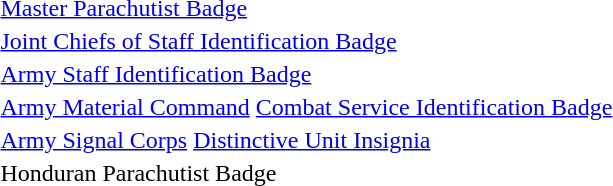<table>
<tr>
<td></td>
<td><a href='#'>Master Parachutist Badge</a></td>
</tr>
<tr>
<td></td>
<td><a href='#'>Joint Chiefs of Staff Identification Badge</a></td>
</tr>
<tr>
<td></td>
<td><a href='#'>Army Staff Identification Badge</a></td>
</tr>
<tr>
<td></td>
<td><a href='#'>Army Material Command</a> <a href='#'>Combat Service Identification Badge</a></td>
</tr>
<tr>
<td></td>
<td><a href='#'>Army Signal Corps</a> <a href='#'>Distinctive Unit Insignia</a></td>
</tr>
<tr>
<td></td>
<td>Honduran Parachutist Badge</td>
</tr>
</table>
